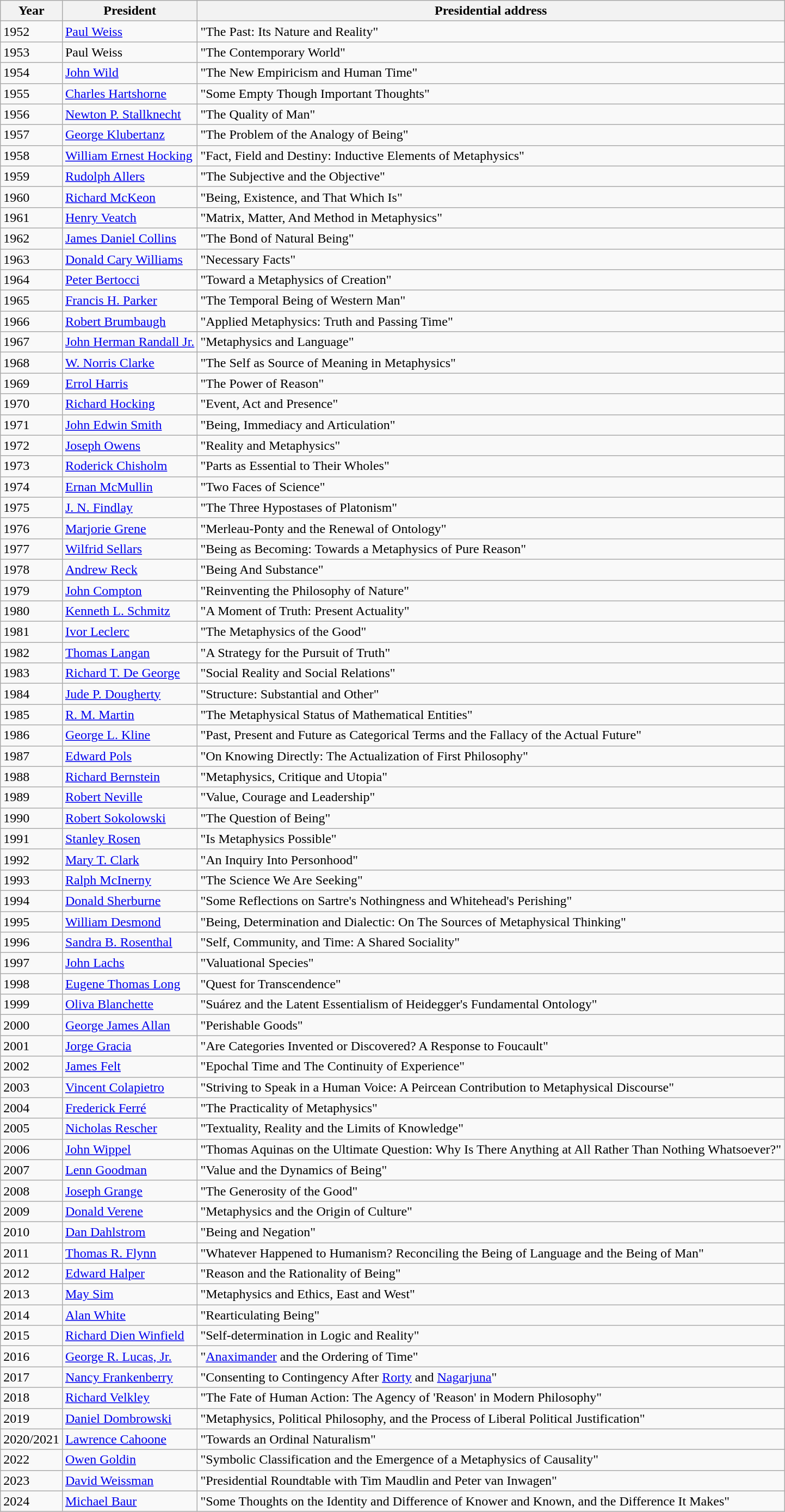<table class="wikitable">
<tr>
<th>Year</th>
<th>President</th>
<th>Presidential address</th>
</tr>
<tr>
<td>1952</td>
<td><a href='#'>Paul Weiss</a></td>
<td>"The Past: Its Nature and Reality"</td>
</tr>
<tr>
<td>1953</td>
<td>Paul Weiss</td>
<td>"The Contemporary World"</td>
</tr>
<tr>
<td>1954</td>
<td><a href='#'>John Wild</a></td>
<td>"The New Empiricism and Human Time"</td>
</tr>
<tr>
<td>1955</td>
<td><a href='#'>Charles Hartshorne</a></td>
<td>"Some Empty Though Important Thoughts"</td>
</tr>
<tr>
<td>1956</td>
<td><a href='#'>Newton P. Stallknecht</a></td>
<td>"The Quality of Man"</td>
</tr>
<tr>
<td>1957</td>
<td><a href='#'>George Klubertanz</a></td>
<td>"The Problem of the Analogy of Being"</td>
</tr>
<tr>
<td>1958</td>
<td><a href='#'>William Ernest Hocking</a></td>
<td>"Fact, Field and Destiny: Inductive Elements of Metaphysics"</td>
</tr>
<tr>
<td>1959</td>
<td><a href='#'>Rudolph Allers</a></td>
<td>"The Subjective and the Objective"</td>
</tr>
<tr>
<td>1960</td>
<td><a href='#'>Richard McKeon</a></td>
<td>"Being, Existence, and That Which Is"</td>
</tr>
<tr>
<td>1961</td>
<td><a href='#'>Henry Veatch</a></td>
<td>"Matrix, Matter, And Method in Metaphysics"</td>
</tr>
<tr>
<td>1962</td>
<td><a href='#'>James Daniel Collins</a></td>
<td>"The Bond of Natural Being"</td>
</tr>
<tr>
<td>1963</td>
<td><a href='#'>Donald Cary Williams</a></td>
<td>"Necessary Facts"</td>
</tr>
<tr>
<td>1964</td>
<td><a href='#'>Peter Bertocci</a></td>
<td>"Toward a Metaphysics of Creation"</td>
</tr>
<tr>
<td>1965</td>
<td><a href='#'>Francis H. Parker</a></td>
<td>"The Temporal Being of Western Man"</td>
</tr>
<tr>
<td>1966</td>
<td><a href='#'>Robert Brumbaugh</a></td>
<td>"Applied Metaphysics: Truth and Passing Time"</td>
</tr>
<tr>
<td>1967</td>
<td><a href='#'>John Herman Randall Jr.</a></td>
<td>"Metaphysics and Language"</td>
</tr>
<tr>
<td>1968</td>
<td><a href='#'>W. Norris Clarke</a></td>
<td>"The Self as Source of Meaning in Metaphysics"</td>
</tr>
<tr>
<td>1969</td>
<td><a href='#'>Errol Harris</a></td>
<td>"The Power of Reason"</td>
</tr>
<tr>
<td>1970</td>
<td><a href='#'>Richard Hocking</a></td>
<td>"Event, Act and Presence"</td>
</tr>
<tr>
<td>1971</td>
<td><a href='#'>John Edwin Smith</a></td>
<td>"Being, Immediacy and Articulation"</td>
</tr>
<tr>
<td>1972</td>
<td><a href='#'>Joseph Owens</a></td>
<td>"Reality and Metaphysics"</td>
</tr>
<tr>
<td>1973</td>
<td><a href='#'>Roderick Chisholm</a></td>
<td>"Parts as Essential to Their Wholes"</td>
</tr>
<tr>
<td>1974</td>
<td><a href='#'>Ernan McMullin</a></td>
<td>"Two Faces of Science"</td>
</tr>
<tr>
<td>1975</td>
<td><a href='#'>J.&nbsp;N. Findlay</a></td>
<td>"The Three Hypostases of Platonism"</td>
</tr>
<tr>
<td>1976</td>
<td><a href='#'>Marjorie Grene</a></td>
<td>"Merleau-Ponty and the Renewal of Ontology"</td>
</tr>
<tr>
<td>1977</td>
<td><a href='#'>Wilfrid Sellars</a></td>
<td>"Being as Becoming: Towards a Metaphysics of Pure Reason"</td>
</tr>
<tr>
<td>1978</td>
<td><a href='#'>Andrew Reck</a></td>
<td>"Being And Substance"</td>
</tr>
<tr>
<td>1979</td>
<td><a href='#'>John Compton</a></td>
<td>"Reinventing the Philosophy of Nature"</td>
</tr>
<tr>
<td>1980</td>
<td><a href='#'>Kenneth L. Schmitz</a></td>
<td>"A Moment of Truth:  Present Actuality"</td>
</tr>
<tr>
<td>1981</td>
<td><a href='#'>Ivor Leclerc</a></td>
<td>"The Metaphysics of the Good"</td>
</tr>
<tr>
<td>1982</td>
<td><a href='#'>Thomas Langan</a></td>
<td>"A Strategy for the Pursuit of Truth"</td>
</tr>
<tr>
<td>1983</td>
<td><a href='#'>Richard T. De George</a></td>
<td>"Social Reality and Social Relations"</td>
</tr>
<tr>
<td>1984</td>
<td><a href='#'>Jude P. Dougherty</a></td>
<td>"Structure: Substantial and Other"</td>
</tr>
<tr>
<td>1985</td>
<td><a href='#'>R. M. Martin</a></td>
<td>"The Metaphysical Status of Mathematical Entities"</td>
</tr>
<tr>
<td>1986</td>
<td><a href='#'>George L. Kline</a></td>
<td>"Past, Present and Future as Categorical Terms and the Fallacy of the Actual Future"</td>
</tr>
<tr>
<td>1987</td>
<td><a href='#'>Edward Pols</a></td>
<td>"On Knowing Directly: The Actualization of First Philosophy"</td>
</tr>
<tr>
<td>1988</td>
<td><a href='#'>Richard Bernstein</a></td>
<td>"Metaphysics, Critique and Utopia"</td>
</tr>
<tr>
<td>1989</td>
<td><a href='#'>Robert Neville</a></td>
<td>"Value, Courage and Leadership"</td>
</tr>
<tr>
<td>1990</td>
<td><a href='#'>Robert Sokolowski</a></td>
<td>"The Question of Being"</td>
</tr>
<tr>
<td>1991</td>
<td><a href='#'>Stanley Rosen</a></td>
<td>"Is Metaphysics Possible"</td>
</tr>
<tr>
<td>1992</td>
<td><a href='#'>Mary T. Clark</a></td>
<td>"An Inquiry Into Personhood"</td>
</tr>
<tr>
<td>1993</td>
<td><a href='#'>Ralph McInerny</a></td>
<td>"The Science We Are Seeking"</td>
</tr>
<tr>
<td>1994</td>
<td><a href='#'>Donald Sherburne</a></td>
<td>"Some Reflections on Sartre's Nothingness and Whitehead's Perishing"</td>
</tr>
<tr>
<td>1995</td>
<td><a href='#'>William Desmond</a></td>
<td>"Being, Determination and Dialectic: On The Sources of Metaphysical Thinking"</td>
</tr>
<tr>
<td>1996</td>
<td><a href='#'>Sandra B. Rosenthal</a></td>
<td>"Self, Community, and Time: A Shared Sociality"</td>
</tr>
<tr>
<td>1997</td>
<td><a href='#'>John Lachs</a></td>
<td>"Valuational Species"</td>
</tr>
<tr>
<td>1998</td>
<td><a href='#'>Eugene Thomas Long</a></td>
<td>"Quest for Transcendence"</td>
</tr>
<tr>
<td>1999</td>
<td><a href='#'>Oliva Blanchette</a></td>
<td>"Suárez and the Latent Essentialism of Heidegger's Fundamental Ontology"</td>
</tr>
<tr>
<td>2000</td>
<td><a href='#'>George James Allan</a></td>
<td>"Perishable Goods"</td>
</tr>
<tr>
<td>2001</td>
<td><a href='#'>Jorge Gracia</a></td>
<td>"Are Categories Invented or Discovered? A Response to Foucault"</td>
</tr>
<tr>
<td>2002</td>
<td><a href='#'>James Felt</a></td>
<td>"Epochal Time and The Continuity of Experience"</td>
</tr>
<tr>
<td>2003</td>
<td><a href='#'>Vincent Colapietro</a></td>
<td>"Striving to Speak in a Human Voice: A Peircean Contribution to Metaphysical Discourse"</td>
</tr>
<tr>
<td>2004</td>
<td><a href='#'>Frederick Ferré</a></td>
<td>"The Practicality of Metaphysics"</td>
</tr>
<tr>
<td>2005</td>
<td><a href='#'>Nicholas Rescher</a></td>
<td>"Textuality, Reality and the Limits of Knowledge"</td>
</tr>
<tr>
<td>2006</td>
<td><a href='#'>John Wippel</a></td>
<td>"Thomas Aquinas on the Ultimate Question: Why Is There Anything at All Rather Than Nothing Whatsoever?"</td>
</tr>
<tr>
<td>2007</td>
<td><a href='#'>Lenn Goodman</a></td>
<td>"Value and the Dynamics of Being"</td>
</tr>
<tr>
<td>2008</td>
<td><a href='#'>Joseph Grange</a></td>
<td>"The Generosity of the Good"</td>
</tr>
<tr>
<td>2009</td>
<td><a href='#'>Donald Verene</a></td>
<td>"Metaphysics and the Origin of Culture"</td>
</tr>
<tr>
<td>2010</td>
<td><a href='#'>Dan Dahlstrom</a></td>
<td>"Being and Negation"</td>
</tr>
<tr>
<td>2011</td>
<td><a href='#'>Thomas R. Flynn</a></td>
<td>"Whatever Happened to Humanism? Reconciling the Being of Language and the Being of Man"</td>
</tr>
<tr>
<td>2012</td>
<td><a href='#'>Edward Halper</a></td>
<td>"Reason and the Rationality of Being"</td>
</tr>
<tr>
<td>2013</td>
<td><a href='#'>May Sim</a></td>
<td>"Metaphysics and Ethics, East and West"</td>
</tr>
<tr>
<td>2014</td>
<td><a href='#'>Alan White</a></td>
<td>"Rearticulating Being"</td>
</tr>
<tr>
<td>2015</td>
<td><a href='#'>Richard Dien Winfield</a></td>
<td>"Self-determination in Logic and Reality"</td>
</tr>
<tr>
<td>2016</td>
<td><a href='#'>George R. Lucas, Jr.</a></td>
<td>"<a href='#'>Anaximander</a> and the Ordering of Time"</td>
</tr>
<tr>
<td>2017</td>
<td><a href='#'>Nancy Frankenberry</a></td>
<td>"Consenting to Contingency After <a href='#'>Rorty</a> and <a href='#'>Nagarjuna</a>"</td>
</tr>
<tr>
<td>2018</td>
<td><a href='#'>Richard Velkley</a></td>
<td>"The Fate of Human Action: The Agency of 'Reason' in Modern Philosophy"</td>
</tr>
<tr>
<td>2019</td>
<td><a href='#'>Daniel Dombrowski</a></td>
<td>"Metaphysics, Political Philosophy, and the Process of Liberal Political Justification"</td>
</tr>
<tr>
<td>2020/2021</td>
<td><a href='#'>Lawrence Cahoone</a></td>
<td>"Towards an Ordinal Naturalism"</td>
</tr>
<tr>
<td>2022</td>
<td><a href='#'>Owen Goldin</a></td>
<td>"Symbolic Classification and the Emergence of a Metaphysics of Causality"</td>
</tr>
<tr>
<td>2023</td>
<td><a href='#'>David Weissman</a></td>
<td>"Presidential Roundtable with Tim Maudlin and Peter van Inwagen"</td>
</tr>
<tr>
<td>2024</td>
<td><a href='#'>Michael Baur</a></td>
<td>"Some Thoughts on the Identity and Difference of Knower and Known, and the Difference It Makes"</td>
</tr>
</table>
